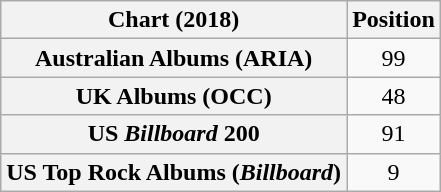<table class="wikitable sortable plainrowheaders" style="text-align:center">
<tr>
<th>Chart (2018)</th>
<th>Position</th>
</tr>
<tr>
<th scope="row">Australian Albums (ARIA)</th>
<td>99</td>
</tr>
<tr>
<th scope="row">UK Albums (OCC)</th>
<td>48</td>
</tr>
<tr>
<th scope="row">US <em>Billboard</em> 200</th>
<td>91</td>
</tr>
<tr>
<th scope="row">US Top Rock Albums (<em>Billboard</em>)</th>
<td>9</td>
</tr>
</table>
